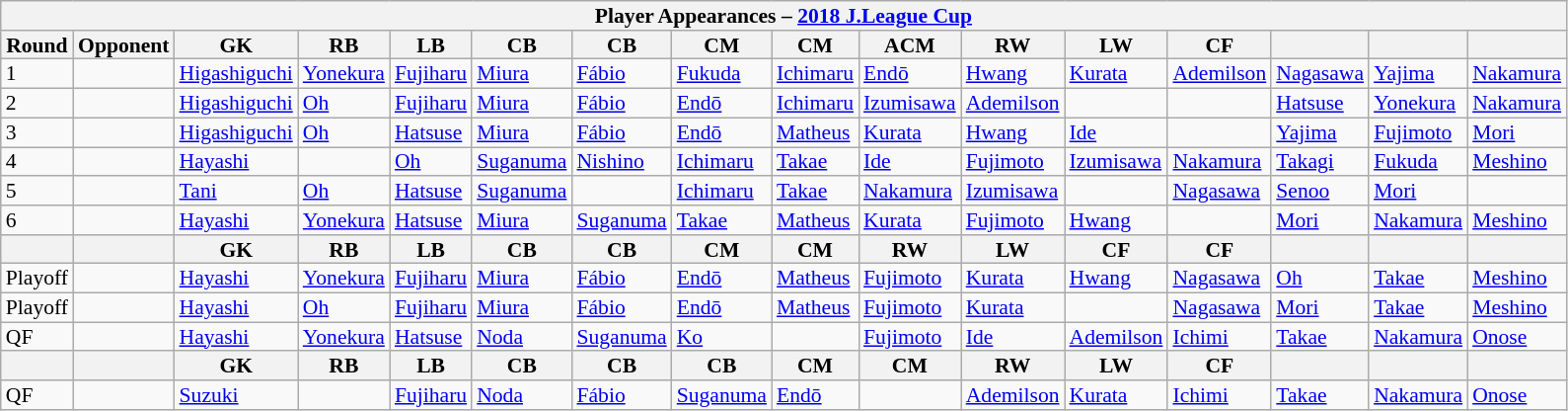<table class="wikitable"  style="text-align:left; line-height:90%; font-size:90%; width:60%;">
<tr>
<th colspan=16>Player Appearances – <a href='#'>2018 J.League Cup</a></th>
</tr>
<tr>
<th style="width:5%;">Round</th>
<th style="width:20%;">Opponent</th>
<th style="width:5%;">GK</th>
<th style="width:5%;">RB</th>
<th style="width:5%;">LB</th>
<th style="width:5%;">CB</th>
<th style="width:5%;">CB</th>
<th style="width:5%;">CM</th>
<th style="width:5%;">CM</th>
<th style="width:5%;">ACM</th>
<th style="width:5%;">RW</th>
<th style="width:5%;">LW</th>
<th style="width:5%;">CF</th>
<th style="width:5%;"></th>
<th style="width:5%;"></th>
<th style="width:5%;"></th>
</tr>
<tr>
<td align=centre>1</td>
<td align=left></td>
<td><a href='#'>Higashiguchi</a></td>
<td><a href='#'>Yonekura</a></td>
<td><a href='#'>Fujiharu</a></td>
<td><a href='#'>Miura</a></td>
<td><a href='#'>Fábio</a></td>
<td><a href='#'>Fukuda</a></td>
<td><a href='#'>Ichimaru</a></td>
<td><a href='#'>Endō</a></td>
<td><a href='#'>Hwang</a></td>
<td><a href='#'>Kurata</a></td>
<td><a href='#'>Ademilson</a></td>
<td><a href='#'>Nagasawa</a></td>
<td><a href='#'>Yajima</a></td>
<td><a href='#'>Nakamura</a></td>
</tr>
<tr>
<td align=centre>2</td>
<td align=left></td>
<td><a href='#'>Higashiguchi</a></td>
<td><a href='#'>Oh</a></td>
<td><a href='#'>Fujiharu</a></td>
<td><a href='#'>Miura</a></td>
<td><a href='#'>Fábio</a></td>
<td><a href='#'>Endō</a></td>
<td><a href='#'>Ichimaru</a></td>
<td><a href='#'>Izumisawa</a></td>
<td><a href='#'>Ademilson</a></td>
<td></td>
<td></td>
<td><a href='#'>Hatsuse</a></td>
<td><a href='#'>Yonekura</a></td>
<td><a href='#'>Nakamura</a></td>
</tr>
<tr>
<td align=centre>3</td>
<td align=left></td>
<td><a href='#'>Higashiguchi</a></td>
<td><a href='#'>Oh</a></td>
<td><a href='#'>Hatsuse</a></td>
<td><a href='#'>Miura</a></td>
<td><a href='#'>Fábio</a></td>
<td><a href='#'>Endō</a></td>
<td><a href='#'>Matheus</a></td>
<td><a href='#'>Kurata</a></td>
<td><a href='#'>Hwang</a></td>
<td><a href='#'>Ide</a></td>
<td></td>
<td><a href='#'>Yajima</a></td>
<td><a href='#'>Fujimoto</a></td>
<td><a href='#'>Mori</a></td>
</tr>
<tr>
<td align=centre>4</td>
<td align=left></td>
<td><a href='#'>Hayashi</a></td>
<td></td>
<td><a href='#'>Oh</a></td>
<td><a href='#'>Suganuma</a></td>
<td><a href='#'>Nishino</a></td>
<td><a href='#'>Ichimaru</a></td>
<td><a href='#'>Takae</a></td>
<td><a href='#'>Ide</a></td>
<td><a href='#'>Fujimoto</a></td>
<td><a href='#'>Izumisawa</a></td>
<td><a href='#'>Nakamura</a></td>
<td><a href='#'>Takagi</a></td>
<td><a href='#'>Fukuda</a></td>
<td><a href='#'>Meshino</a></td>
</tr>
<tr>
<td align=centre>5</td>
<td align=left></td>
<td><a href='#'>Tani</a></td>
<td><a href='#'>Oh</a></td>
<td><a href='#'>Hatsuse</a></td>
<td><a href='#'>Suganuma</a></td>
<td></td>
<td><a href='#'>Ichimaru</a></td>
<td><a href='#'>Takae</a></td>
<td><a href='#'>Nakamura</a></td>
<td><a href='#'>Izumisawa</a></td>
<td></td>
<td><a href='#'>Nagasawa</a></td>
<td><a href='#'>Senoo</a></td>
<td><a href='#'>Mori</a></td>
<td></td>
</tr>
<tr>
<td align=centre>6</td>
<td align=left></td>
<td><a href='#'>Hayashi</a></td>
<td><a href='#'>Yonekura</a></td>
<td><a href='#'>Hatsuse</a></td>
<td><a href='#'>Miura</a></td>
<td><a href='#'>Suganuma</a></td>
<td><a href='#'>Takae</a></td>
<td><a href='#'>Matheus</a></td>
<td><a href='#'>Kurata</a></td>
<td><a href='#'>Fujimoto</a></td>
<td><a href='#'>Hwang</a></td>
<td></td>
<td><a href='#'>Mori</a></td>
<td><a href='#'>Nakamura</a></td>
<td><a href='#'>Meshino</a></td>
</tr>
<tr>
<th style="width:5%;"></th>
<th style="width:20%;"></th>
<th style="width:5%;">GK</th>
<th style="width:5%;">RB</th>
<th style="width:5%;">LB</th>
<th style="width:5%;">CB</th>
<th style="width:5%;">CB</th>
<th style="width:5%;">CM</th>
<th style="width:5%;">CM</th>
<th style="width:5%;">RW</th>
<th style="width:5%;">LW</th>
<th style="width:5%;">CF</th>
<th style="width:5%;">CF</th>
<th style="width:5%;"></th>
<th style="width:5%;"></th>
<th style="width:5%;"></th>
</tr>
<tr>
<td align=centre>Playoff</td>
<td align=left></td>
<td><a href='#'>Hayashi</a></td>
<td><a href='#'>Yonekura</a></td>
<td><a href='#'>Fujiharu</a></td>
<td><a href='#'>Miura</a></td>
<td><a href='#'>Fábio</a></td>
<td><a href='#'>Endō</a></td>
<td><a href='#'>Matheus</a></td>
<td><a href='#'>Fujimoto</a></td>
<td><a href='#'>Kurata</a></td>
<td><a href='#'>Hwang</a></td>
<td><a href='#'>Nagasawa</a></td>
<td><a href='#'>Oh</a></td>
<td><a href='#'>Takae</a></td>
<td><a href='#'>Meshino</a></td>
</tr>
<tr>
<td align=centre>Playoff</td>
<td align=left></td>
<td><a href='#'>Hayashi</a></td>
<td><a href='#'>Oh</a></td>
<td><a href='#'>Fujiharu</a></td>
<td><a href='#'>Miura</a></td>
<td><a href='#'>Fábio</a></td>
<td><a href='#'>Endō</a></td>
<td><a href='#'>Matheus</a></td>
<td><a href='#'>Fujimoto</a></td>
<td><a href='#'>Kurata</a></td>
<td></td>
<td><a href='#'>Nagasawa</a></td>
<td><a href='#'>Mori</a></td>
<td><a href='#'>Takae</a></td>
<td><a href='#'>Meshino</a></td>
</tr>
<tr>
<td align=centre>QF</td>
<td align=left></td>
<td><a href='#'>Hayashi</a></td>
<td><a href='#'>Yonekura</a></td>
<td><a href='#'>Hatsuse</a></td>
<td><a href='#'>Noda</a></td>
<td><a href='#'>Suganuma</a></td>
<td><a href='#'>Ko</a></td>
<td></td>
<td><a href='#'>Fujimoto</a></td>
<td><a href='#'>Ide</a></td>
<td><a href='#'>Ademilson</a></td>
<td><a href='#'>Ichimi</a></td>
<td><a href='#'>Takae</a></td>
<td><a href='#'>Nakamura</a></td>
<td><a href='#'>Onose</a></td>
</tr>
<tr>
<th style="width:5%;"></th>
<th style="width:20%;"></th>
<th style="width:5%;">GK</th>
<th style="width:5%;">RB</th>
<th style="width:5%;">LB</th>
<th style="width:5%;">CB</th>
<th style="width:5%;">CB</th>
<th style="width:5%;">CB</th>
<th style="width:5%;">CM</th>
<th style="width:5%;">CM</th>
<th style="width:5%;">RW</th>
<th style="width:5%;">LW</th>
<th style="width:5%;">CF</th>
<th style="width:5%;"></th>
<th style="width:5%;"></th>
<th style="width:5%;"></th>
</tr>
<tr>
<td align=centre>QF</td>
<td align=left></td>
<td><a href='#'>Suzuki</a></td>
<td></td>
<td><a href='#'>Fujiharu</a></td>
<td><a href='#'>Noda</a></td>
<td><a href='#'>Fábio</a></td>
<td><a href='#'>Suganuma</a></td>
<td><a href='#'>Endō</a></td>
<td></td>
<td><a href='#'>Ademilson</a></td>
<td><a href='#'>Kurata</a></td>
<td><a href='#'>Ichimi</a></td>
<td><a href='#'>Takae</a></td>
<td><a href='#'>Nakamura</a></td>
<td><a href='#'>Onose</a></td>
</tr>
</table>
